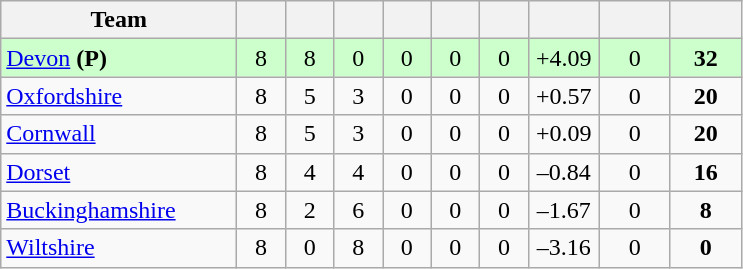<table class="wikitable" style="text-align:center">
<tr>
<th width="150">Team</th>
<th width="25"></th>
<th width="25"></th>
<th width="25"></th>
<th width="25"></th>
<th width="25"></th>
<th width="25"></th>
<th width="40"></th>
<th width="40"></th>
<th width="40"></th>
</tr>
<tr style="background:#cfc">
<td style="text-align:left"><a href='#'>Devon</a> <strong>(P)</strong></td>
<td>8</td>
<td>8</td>
<td>0</td>
<td>0</td>
<td>0</td>
<td>0</td>
<td>+4.09</td>
<td>0</td>
<td><strong>32</strong></td>
</tr>
<tr>
<td style="text-align:left"><a href='#'>Oxfordshire</a></td>
<td>8</td>
<td>5</td>
<td>3</td>
<td>0</td>
<td>0</td>
<td>0</td>
<td>+0.57</td>
<td>0</td>
<td><strong>20</strong></td>
</tr>
<tr>
<td style="text-align:left"><a href='#'>Cornwall</a></td>
<td>8</td>
<td>5</td>
<td>3</td>
<td>0</td>
<td>0</td>
<td>0</td>
<td>+0.09</td>
<td>0</td>
<td><strong>20</strong></td>
</tr>
<tr>
<td style="text-align:left"><a href='#'>Dorset</a></td>
<td>8</td>
<td>4</td>
<td>4</td>
<td>0</td>
<td>0</td>
<td>0</td>
<td>–0.84</td>
<td>0</td>
<td><strong>16</strong></td>
</tr>
<tr>
<td style="text-align:left"><a href='#'>Buckinghamshire</a></td>
<td>8</td>
<td>2</td>
<td>6</td>
<td>0</td>
<td>0</td>
<td>0</td>
<td>–1.67</td>
<td>0</td>
<td><strong>8</strong></td>
</tr>
<tr>
<td style="text-align:left"><a href='#'>Wiltshire</a></td>
<td>8</td>
<td>0</td>
<td>8</td>
<td>0</td>
<td>0</td>
<td>0</td>
<td>–3.16</td>
<td>0</td>
<td><strong>0</strong></td>
</tr>
</table>
